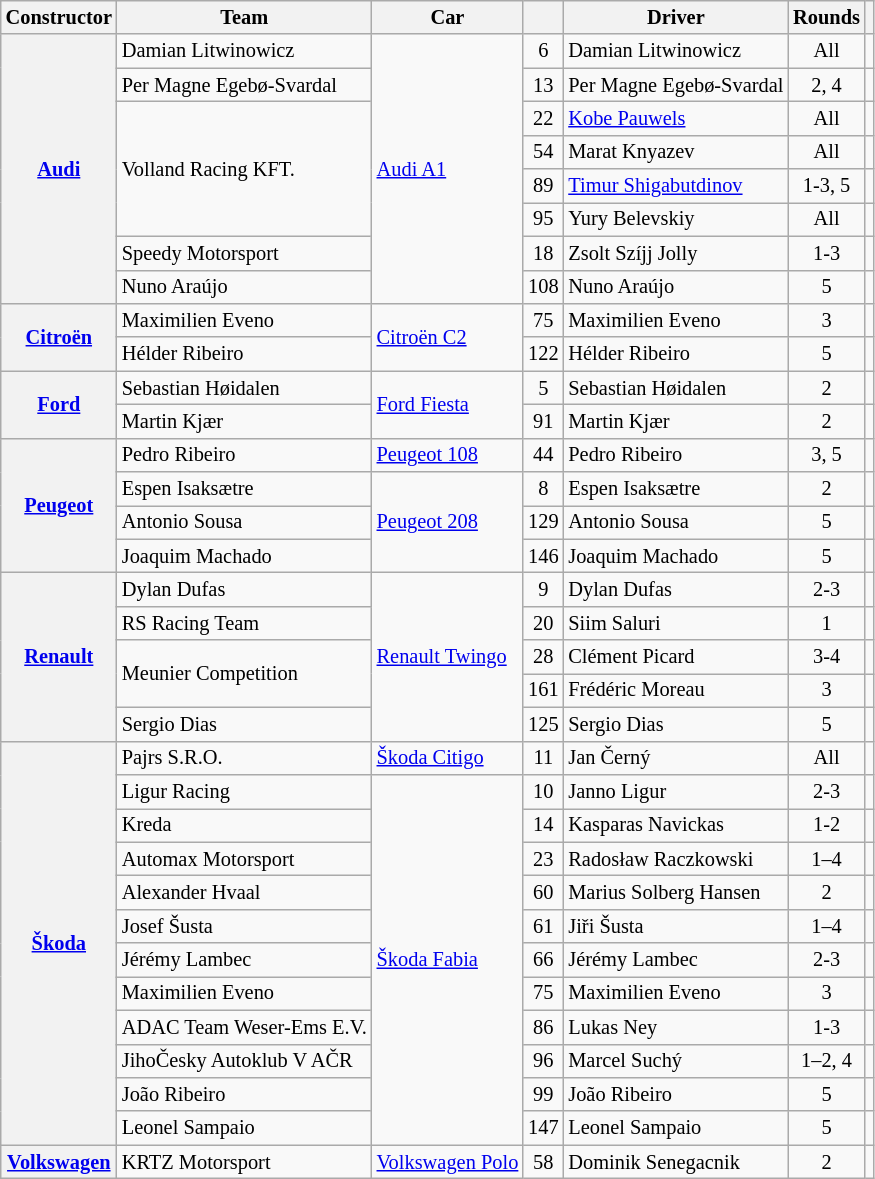<table class="wikitable" style="font-size: 85%">
<tr>
<th>Constructor</th>
<th>Team</th>
<th>Car</th>
<th></th>
<th>Driver</th>
<th>Rounds</th>
<th></th>
</tr>
<tr>
<th rowspan="8"><a href='#'>Audi</a></th>
<td> Damian Litwinowicz</td>
<td rowspan="8"><a href='#'>Audi A1</a></td>
<td align="center">6</td>
<td> Damian Litwinowicz</td>
<td align="center">All</td>
<td align="center"></td>
</tr>
<tr>
<td> Per Magne Egebø-Svardal</td>
<td align=center>13</td>
<td> Per Magne Egebø-Svardal</td>
<td align=center>2, 4</td>
<td align=center></td>
</tr>
<tr>
<td rowspan="4"> Volland Racing KFT.</td>
<td align="center">22</td>
<td> <a href='#'>Kobe Pauwels</a></td>
<td align="center">All</td>
<td align="center"></td>
</tr>
<tr>
<td align="center">54</td>
<td> Marat Knyazev</td>
<td align="center">All</td>
<td align="center"></td>
</tr>
<tr>
<td align="center">89</td>
<td> <a href='#'>Timur Shigabutdinov</a></td>
<td align="center">1-3, 5</td>
<td align="center"></td>
</tr>
<tr>
<td align="center">95</td>
<td> Yury Belevskiy</td>
<td align="center">All</td>
<td align="center"></td>
</tr>
<tr>
<td> Speedy Motorsport</td>
<td align="center">18</td>
<td> Zsolt Szíjj Jolly</td>
<td align="center">1-3</td>
<td align="center"></td>
</tr>
<tr>
<td> Nuno Araújo</td>
<td align=center>108</td>
<td> Nuno Araújo</td>
<td align=center>5</td>
<td align=center></td>
</tr>
<tr>
<th rowspan=2><a href='#'>Citroën</a></th>
<td> Maximilien Eveno</td>
<td rowspan=2><a href='#'>Citroën C2</a></td>
<td align="center">75</td>
<td> Maximilien Eveno</td>
<td align="center">3</td>
<td align="center"></td>
</tr>
<tr>
<td> Hélder Ribeiro</td>
<td align=center>122</td>
<td> Hélder Ribeiro</td>
<td align=center>5</td>
<td align=left></td>
</tr>
<tr>
<th rowspan="2"><a href='#'>Ford</a></th>
<td> Sebastian Høidalen</td>
<td rowspan="2"><a href='#'>Ford Fiesta</a></td>
<td align="center">5</td>
<td> Sebastian Høidalen</td>
<td align="center">2</td>
<td align="center"></td>
</tr>
<tr>
<td> Martin Kjær</td>
<td align=center>91</td>
<td> Martin Kjær</td>
<td align=center>2</td>
<td align=center></td>
</tr>
<tr>
<th rowspan="4"><a href='#'>Peugeot</a></th>
<td> Pedro Ribeiro</td>
<td><a href='#'>Peugeot 108</a></td>
<td align=center>44</td>
<td> Pedro Ribeiro</td>
<td align=center>3, 5</td>
<td align=center></td>
</tr>
<tr>
<td> Espen Isaksætre</td>
<td rowspan=3><a href='#'>Peugeot 208</a></td>
<td align="center">8</td>
<td> Espen Isaksætre</td>
<td align="center">2</td>
<td align="center"></td>
</tr>
<tr>
<td> Antonio Sousa</td>
<td align=center>129</td>
<td> Antonio Sousa</td>
<td align=center>5</td>
<td align=center></td>
</tr>
<tr>
<td> Joaquim Machado</td>
<td align=center>146</td>
<td> Joaquim Machado</td>
<td align=center>5</td>
<td align=center></td>
</tr>
<tr>
<th rowspan="5"><a href='#'>Renault</a></th>
<td> Dylan Dufas</td>
<td rowspan="5"><a href='#'>Renault Twingo</a></td>
<td align="center">9</td>
<td> Dylan Dufas</td>
<td align="center">2-3</td>
<td align="center"></td>
</tr>
<tr>
<td> RS Racing Team</td>
<td align="center">20</td>
<td> Siim Saluri</td>
<td align="center">1</td>
<td align="center"></td>
</tr>
<tr>
<td rowspan="2"> Meunier Competition</td>
<td align=center>28</td>
<td> Clément Picard</td>
<td align=center>3-4</td>
<td align=center></td>
</tr>
<tr>
<td align=center>161</td>
<td> Frédéric Moreau</td>
<td align=center>3</td>
<td align=center></td>
</tr>
<tr>
<td> Sergio Dias</td>
<td align=center>125</td>
<td> Sergio Dias</td>
<td align=center>5</td>
<td align=center></td>
</tr>
<tr>
<th rowspan="12"><a href='#'>Škoda</a></th>
<td> Pajrs S.R.O.</td>
<td><a href='#'>Škoda Citigo</a></td>
<td align="center">11</td>
<td> Jan Černý</td>
<td align="center">All</td>
<td align="center"></td>
</tr>
<tr>
<td> Ligur Racing</td>
<td rowspan="11"><a href='#'>Škoda Fabia</a></td>
<td align="center">10</td>
<td> Janno Ligur</td>
<td align="center">2-3</td>
<td align="center"></td>
</tr>
<tr>
<td> Kreda</td>
<td align="center">14</td>
<td> Kasparas Navickas</td>
<td align="center">1-2</td>
<td align="center"></td>
</tr>
<tr>
<td> Automax Motorsport</td>
<td align="center">23</td>
<td> Radosław Raczkowski</td>
<td align="center">1–4</td>
<td align="center"></td>
</tr>
<tr>
<td> Alexander Hvaal</td>
<td align=center>60</td>
<td> Marius Solberg Hansen</td>
<td align=center>2</td>
<td align=center></td>
</tr>
<tr>
<td> Josef Šusta</td>
<td align="center">61</td>
<td> Jiři Šusta</td>
<td align="center">1–4</td>
<td align="center"></td>
</tr>
<tr>
<td> Jérémy Lambec</td>
<td align=center>66</td>
<td> Jérémy Lambec</td>
<td align=center>2-3</td>
<td align=center></td>
</tr>
<tr>
<td> Maximilien Eveno</td>
<td align=center>75</td>
<td> Maximilien Eveno</td>
<td align=center>3</td>
<td align=center></td>
</tr>
<tr>
<td> ADAC Team Weser-Ems E.V.</td>
<td align="center">86</td>
<td> Lukas Ney</td>
<td align="center">1-3</td>
<td align="center"></td>
</tr>
<tr>
<td> JihoČesky Autoklub V AČR</td>
<td align="center">96</td>
<td> Marcel Suchý</td>
<td align="center">1–2, 4</td>
<td align="center"></td>
</tr>
<tr>
<td> João Ribeiro</td>
<td align=center>99</td>
<td> João Ribeiro</td>
<td align=center>5</td>
<td align=center></td>
</tr>
<tr>
<td> Leonel Sampaio</td>
<td align=center>147</td>
<td> Leonel Sampaio</td>
<td align=center>5</td>
<td align=center></td>
</tr>
<tr>
<th><a href='#'>Volkswagen</a></th>
<td> KRTZ Motorsport</td>
<td><a href='#'>Volkswagen Polo</a></td>
<td align=center>58</td>
<td> Dominik Senegacnik</td>
<td align=center>2</td>
<td align=center></td>
</tr>
</table>
